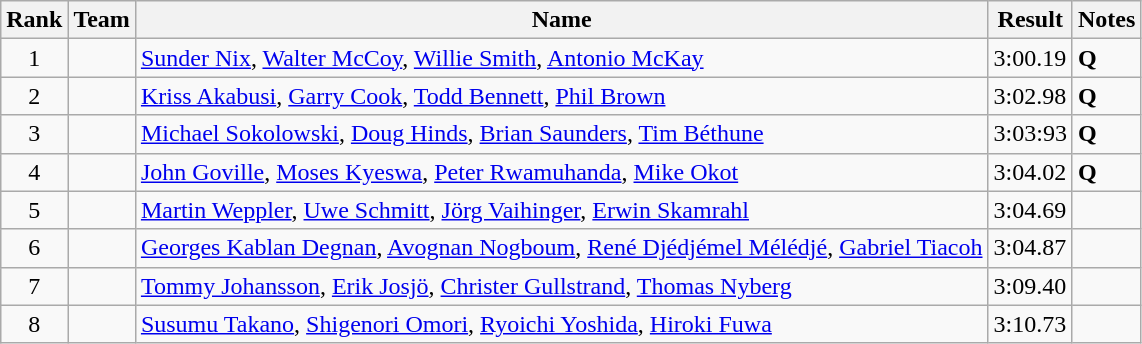<table class="sortable wikitable">
<tr>
<th>Rank</th>
<th>Team</th>
<th>Name</th>
<th>Result</th>
<th>Notes</th>
</tr>
<tr>
<td align="center">1</td>
<td></td>
<td><a href='#'>Sunder Nix</a>, <a href='#'>Walter McCoy</a>, <a href='#'>Willie Smith</a>, <a href='#'>Antonio McKay</a></td>
<td>3:00.19</td>
<td><strong>Q</strong></td>
</tr>
<tr>
<td align="center">2</td>
<td></td>
<td><a href='#'>Kriss Akabusi</a>, <a href='#'>Garry Cook</a>, <a href='#'>Todd Bennett</a>, <a href='#'>Phil Brown</a></td>
<td>3:02.98</td>
<td><strong>Q</strong></td>
</tr>
<tr>
<td align="center">3</td>
<td></td>
<td><a href='#'>Michael Sokolowski</a>, <a href='#'>Doug Hinds</a>, <a href='#'>Brian Saunders</a>, <a href='#'>Tim Béthune</a></td>
<td>3:03:93</td>
<td><strong>Q</strong></td>
</tr>
<tr>
<td align="center">4</td>
<td></td>
<td><a href='#'>John Goville</a>, <a href='#'>Moses Kyeswa</a>, <a href='#'>Peter Rwamuhanda</a>, <a href='#'>Mike Okot</a></td>
<td>3:04.02</td>
<td><strong>Q</strong></td>
</tr>
<tr>
<td align="center">5</td>
<td></td>
<td><a href='#'>Martin Weppler</a>, <a href='#'>Uwe Schmitt</a>, <a href='#'>Jörg Vaihinger</a>, <a href='#'>Erwin Skamrahl</a></td>
<td>3:04.69</td>
<td></td>
</tr>
<tr>
<td align="center">6</td>
<td></td>
<td><a href='#'>Georges Kablan Degnan</a>, <a href='#'>Avognan Nogboum</a>, <a href='#'>René Djédjémel Mélédjé</a>, <a href='#'>Gabriel Tiacoh</a></td>
<td>3:04.87</td>
<td></td>
</tr>
<tr>
<td align="center">7</td>
<td></td>
<td><a href='#'>Tommy Johansson</a>, <a href='#'>Erik Josjö</a>, <a href='#'>Christer Gullstrand</a>, <a href='#'>Thomas Nyberg</a></td>
<td>3:09.40</td>
<td></td>
</tr>
<tr>
<td align="center">8</td>
<td></td>
<td><a href='#'>Susumu Takano</a>, <a href='#'>Shigenori Omori</a>, <a href='#'>Ryoichi Yoshida</a>, <a href='#'>Hiroki Fuwa</a></td>
<td>3:10.73</td>
<td></td>
</tr>
</table>
